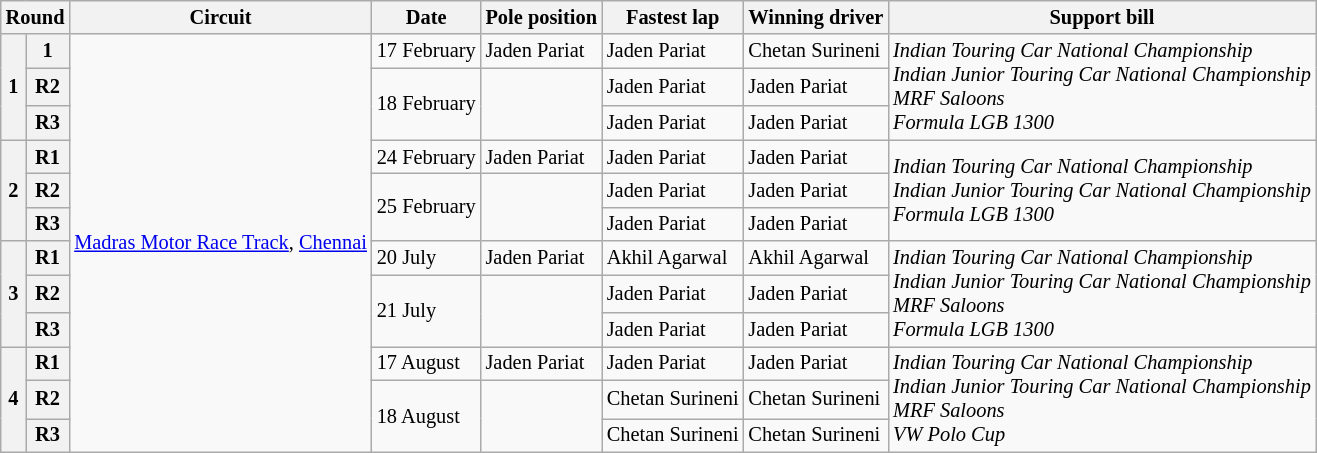<table class="wikitable" style="font-size: 85%">
<tr>
<th colspan=2>Round</th>
<th>Circuit</th>
<th>Date</th>
<th>Pole position</th>
<th>Fastest lap</th>
<th>Winning driver</th>
<th>Support bill</th>
</tr>
<tr>
<th rowspan=3>1</th>
<th>1</th>
<td rowspan="12"><a href='#'>Madras Motor Race Track</a>, <a href='#'>Chennai</a></td>
<td>17 February</td>
<td>Jaden Pariat</td>
<td>Jaden Pariat</td>
<td>Chetan Surineni</td>
<td rowspan="3"><em>Indian Touring Car National Championship<br>Indian Junior Touring Car National Championship<br>MRF Saloons<br>Formula LGB 1300</em></td>
</tr>
<tr>
<th>R2</th>
<td rowspan="2">18 February</td>
<td rowspan="2"></td>
<td>Jaden Pariat</td>
<td>Jaden Pariat</td>
</tr>
<tr>
<th>R3</th>
<td>Jaden Pariat</td>
<td>Jaden Pariat</td>
</tr>
<tr>
<th rowspan=3>2</th>
<th>R1</th>
<td>24 February</td>
<td>Jaden Pariat</td>
<td>Jaden Pariat</td>
<td>Jaden Pariat</td>
<td rowspan="3"><em>Indian Touring Car National Championship<br>Indian Junior Touring Car National Championship<br>Formula LGB 1300</em></td>
</tr>
<tr>
<th>R2</th>
<td rowspan="2">25 February</td>
<td rowspan="2"></td>
<td>Jaden Pariat</td>
<td>Jaden Pariat</td>
</tr>
<tr>
<th>R3</th>
<td>Jaden Pariat</td>
<td>Jaden Pariat</td>
</tr>
<tr>
<th rowspan=3>3</th>
<th>R1</th>
<td>20 July</td>
<td>Jaden Pariat</td>
<td>Akhil Agarwal</td>
<td>Akhil Agarwal</td>
<td rowspan="3"><em>Indian Touring Car National Championship<br>Indian Junior Touring Car National Championship<br>MRF Saloons<br>Formula LGB 1300</em></td>
</tr>
<tr>
<th>R2</th>
<td rowspan="2">21 July</td>
<td rowspan="2"></td>
<td>Jaden Pariat</td>
<td>Jaden Pariat</td>
</tr>
<tr>
<th>R3</th>
<td>Jaden Pariat</td>
<td>Jaden Pariat</td>
</tr>
<tr>
<th rowspan="3">4</th>
<th>R1</th>
<td>17 August</td>
<td>Jaden Pariat</td>
<td>Jaden Pariat</td>
<td>Jaden Pariat</td>
<td rowspan="3"><em>Indian Touring Car National Championship<br>Indian Junior Touring Car National Championship<br>MRF Saloons<br>VW Polo Cup</em></td>
</tr>
<tr>
<th>R2</th>
<td rowspan="2">18 August</td>
<td rowspan="2"></td>
<td>Chetan Surineni</td>
<td>Chetan Surineni</td>
</tr>
<tr>
<th>R3</th>
<td>Chetan Surineni</td>
<td>Chetan Surineni</td>
</tr>
</table>
